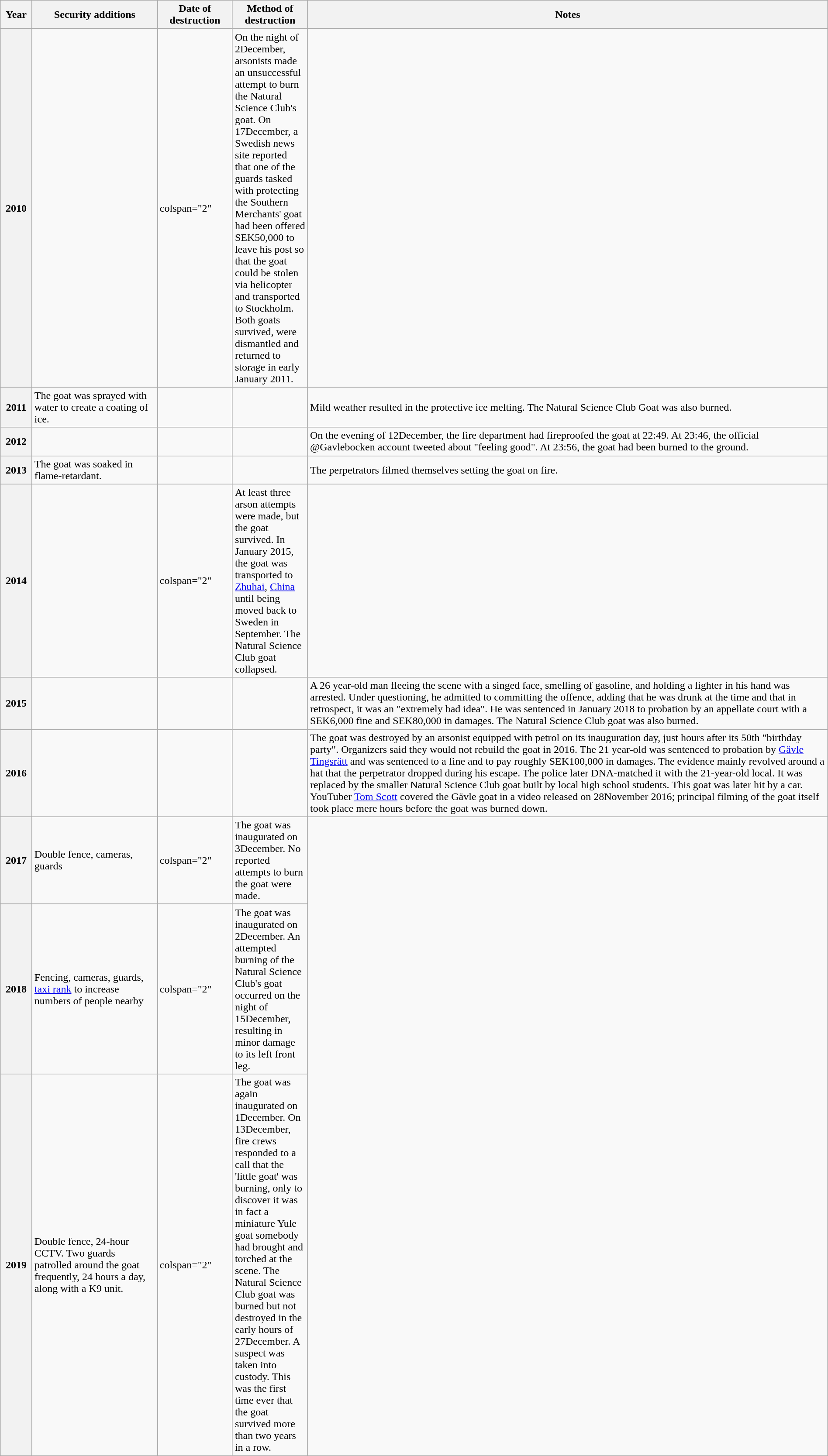<table class="sortable wikitable" style="width: 100%;">
<tr>
<th scope="col" width="40">Year</th>
<th scope="col" width="180">Security additions</th>
<th scope="col" width="105">Date of destruction</th>
<th scope="col" width="105">Method of destruction</th>
<th scope="col" width="770">Notes</th>
</tr>
<tr>
<th scope="row">2010</th>
<td></td>
<td>colspan="2" </td>
<td>On the night of 2December, arsonists made an unsuccessful attempt to burn the Natural Science Club's goat. On 17December, a Swedish news site reported that one of the guards tasked with protecting the Southern Merchants' goat had been offered SEK50,000 to leave his post so that the goat could be stolen via helicopter and transported to Stockholm. Both goats survived, were dismantled and returned to storage in early January 2011.</td>
</tr>
<tr>
<th scope="row">2011</th>
<td>The goat was sprayed with water to create a coating of ice.</td>
<td></td>
<td></td>
<td>Mild weather resulted in the protective ice melting. The Natural Science Club Goat was also burned.</td>
</tr>
<tr>
<th scope="row">2012</th>
<td></td>
<td></td>
<td></td>
<td>On the evening of 12December, the fire department had fireproofed the goat at 22:49. At 23:46, the official @Gavlebocken account tweeted about "feeling good". At 23:56, the goat had been burned to the ground.</td>
</tr>
<tr>
<th scope="row">2013</th>
<td>The goat was soaked in flame-retardant.</td>
<td></td>
<td></td>
<td>The perpetrators filmed themselves setting the goat on fire.</td>
</tr>
<tr>
<th scope="row">2014</th>
<td></td>
<td>colspan="2" </td>
<td>At least three arson attempts were made, but the goat survived. In January 2015, the goat was transported to <a href='#'>Zhuhai</a>, <a href='#'>China</a> until being moved back to Sweden in September. The Natural Science Club goat collapsed.</td>
</tr>
<tr>
<th scope="row">2015</th>
<td></td>
<td></td>
<td></td>
<td>A 26 year-old man fleeing the scene with a singed face, smelling of gasoline, and holding a lighter in his hand was arrested. Under questioning, he admitted to committing the offence, adding that he was drunk at the time and that in retrospect, it was an "extremely bad idea". He was sentenced in January 2018 to probation by an appellate court with a SEK6,000 fine and SEK80,000 in damages. The Natural Science Club goat was also burned.</td>
</tr>
<tr>
<th scope="row">2016</th>
<td></td>
<td></td>
<td></td>
<td>The goat was destroyed by an arsonist equipped with petrol on its inauguration day, just hours after its 50th "birthday party". Organizers said they would not rebuild the goat in 2016. The 21 year-old was sentenced to probation by <a href='#'>Gävle Tingsrätt</a> and was sentenced to a fine and to pay roughly SEK100,000 in damages. The evidence mainly revolved around a hat that the perpetrator dropped during his escape. The police later DNA-matched it with the 21-year-old local. It was replaced by the smaller Natural Science Club goat built by local high school students. This goat was later hit by a car. YouTuber <a href='#'>Tom Scott</a> covered the Gävle goat in a video released on 28November 2016; principal filming of the goat itself took place mere hours before the goat was burned down.</td>
</tr>
<tr>
<th scope="row">2017</th>
<td>Double fence, cameras, guards</td>
<td>colspan="2" </td>
<td>The goat was inaugurated on 3December. No reported attempts to burn the goat were made.</td>
</tr>
<tr>
<th scope="row">2018</th>
<td>Fencing, cameras, guards, <a href='#'>taxi rank</a> to increase numbers of people nearby</td>
<td>colspan="2" </td>
<td>The goat was inaugurated on 2December. An attempted burning of the Natural Science Club's goat occurred on the night of 15December, resulting in minor damage to its left front leg.</td>
</tr>
<tr>
<th scope="row">2019</th>
<td>Double fence, 24-hour CCTV. Two guards patrolled around the goat frequently, 24 hours a day, along with a K9 unit.</td>
<td>colspan="2" </td>
<td>The goat was again inaugurated on 1December. On 13December, fire crews responded to a call that the 'little goat' was burning, only to discover it was in fact a miniature Yule goat somebody had brought and torched at the scene. The Natural Science Club goat was burned but not destroyed in the early hours of 27December. A suspect was taken into custody. This was the first time ever that the goat survived more than two years in a row.</td>
</tr>
</table>
